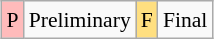<table class="wikitable" style="margin:0.5em auto; font-size:90%; line-height:1.25em;">
<tr>
<td bgcolor="#FFBBBB" align=center>P</td>
<td>Preliminary</td>
<td style="background-color:#FFDF80;">F</td>
<td>Final</td>
</tr>
</table>
